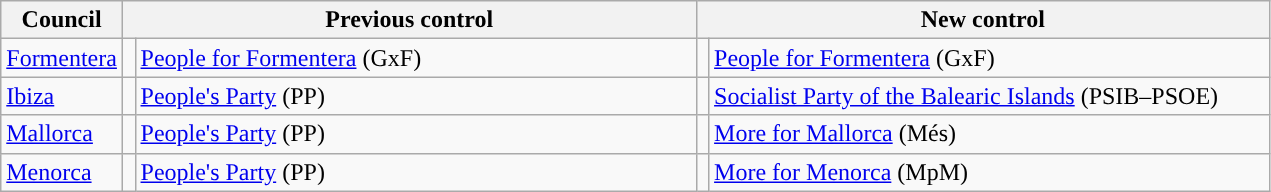<table class="wikitable sortable">
<tr>
<th>Council</th>
<th colspan="2" style="width:375px;">Previous control</th>
<th colspan="2" style="width:375px;">New control</th>
</tr>
<tr>
<td><a href='#'>Formentera</a></td>
<td width="1" style="color:inherit;background:"></td>
<td><a href='#'>People for Formentera</a> (GxF)</td>
<td width="1" style="color:inherit;background:"></td>
<td><a href='#'>People for Formentera</a> (GxF)</td>
</tr>
<tr>
<td><a href='#'>Ibiza</a></td>
<td style="color:inherit;background:"></td>
<td><a href='#'>People's Party</a> (PP)</td>
<td style="color:inherit;background:"></td>
<td><a href='#'>Socialist Party of the Balearic Islands</a> (PSIB–PSOE)</td>
</tr>
<tr>
<td><a href='#'>Mallorca</a></td>
<td style="color:inherit;background:"></td>
<td><a href='#'>People's Party</a> (PP)</td>
<td style="color:inherit;background:"></td>
<td><a href='#'>More for Mallorca</a> (Més)</td>
</tr>
<tr>
<td><a href='#'>Menorca</a></td>
<td style="color:inherit;background:"></td>
<td><a href='#'>People's Party</a> (PP)</td>
<td style="color:inherit;background:"></td>
<td><a href='#'>More for Menorca</a> (MpM) </td>
</tr>
</table>
